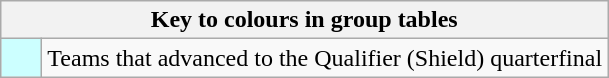<table class="wikitable" style="text-align: center;">
<tr>
<th colspan=2>Key to colours in group tables</th>
</tr>
<tr>
<td style="background:#cff; width:20px;"></td>
<td align=left>Teams that advanced to the Qualifier (Shield) quarterfinal</td>
</tr>
</table>
